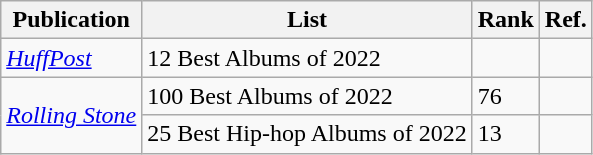<table class="wikitable">
<tr>
<th>Publication</th>
<th>List</th>
<th>Rank</th>
<th>Ref.</th>
</tr>
<tr>
<td><em><a href='#'>HuffPost</a></em></td>
<td>12 Best Albums of 2022</td>
<td></td>
<td></td>
</tr>
<tr>
<td rowspan="2"><em><a href='#'>Rolling Stone</a></em></td>
<td>100 Best Albums of 2022</td>
<td>76</td>
<td></td>
</tr>
<tr>
<td>25 Best Hip-hop Albums of 2022</td>
<td>13</td>
<td></td>
</tr>
</table>
